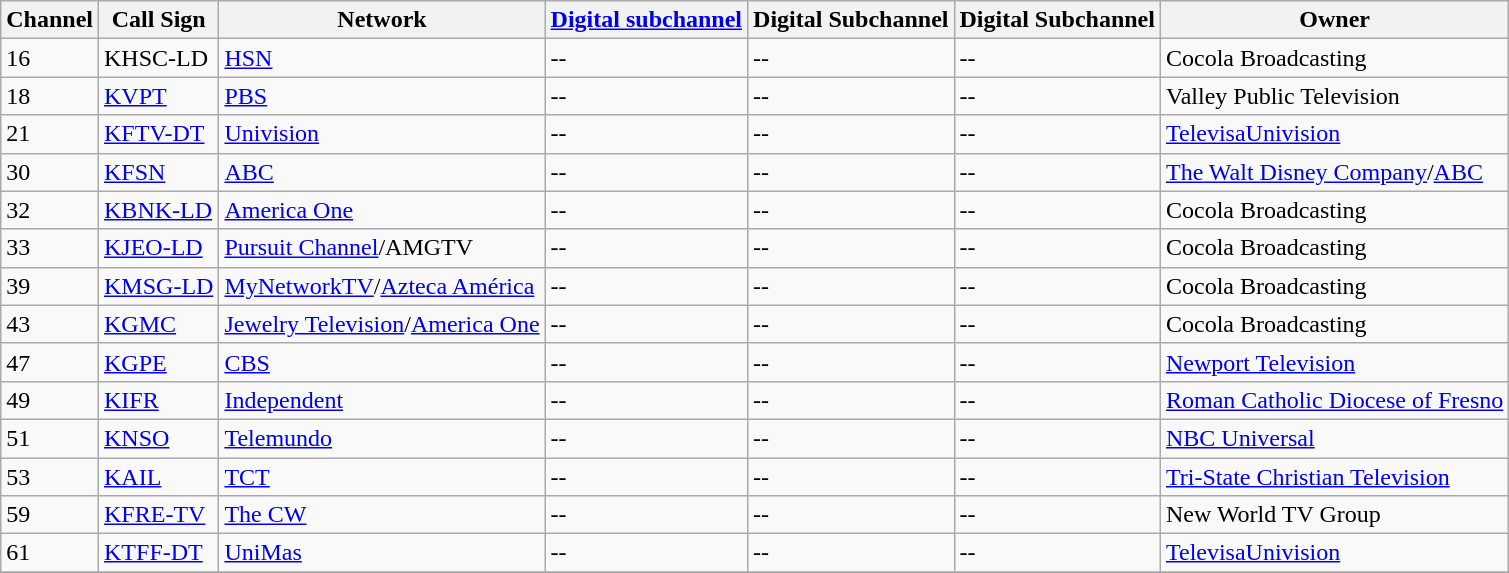<table class="wikitable">
<tr>
<th>Channel</th>
<th>Call Sign</th>
<th>Network</th>
<th><a href='#'>Digital subchannel</a></th>
<th>Digital Subchannel</th>
<th>Digital Subchannel</th>
<th>Owner</th>
</tr>
<tr>
<td>16</td>
<td>KHSC-LD</td>
<td><a href='#'>HSN</a></td>
<td>--</td>
<td>--</td>
<td>--</td>
<td>Cocola Broadcasting</td>
</tr>
<tr>
<td>18</td>
<td><a href='#'>KVPT</a></td>
<td><a href='#'>PBS</a></td>
<td>--</td>
<td>--</td>
<td>--</td>
<td>Valley Public Television</td>
</tr>
<tr>
<td>21</td>
<td><a href='#'>KFTV-DT</a></td>
<td><a href='#'>Univision</a></td>
<td>--</td>
<td>--</td>
<td>--</td>
<td><a href='#'>TelevisaUnivision</a></td>
</tr>
<tr>
<td>30</td>
<td><a href='#'>KFSN</a></td>
<td><a href='#'>ABC</a></td>
<td>--</td>
<td>--</td>
<td>--</td>
<td><a href='#'>The Walt Disney Company</a>/<a href='#'>ABC</a></td>
</tr>
<tr>
<td>32</td>
<td><a href='#'>KBNK-LD</a></td>
<td><a href='#'>America One</a></td>
<td>--</td>
<td>--</td>
<td>--</td>
<td>Cocola Broadcasting</td>
</tr>
<tr>
<td>33</td>
<td><a href='#'>KJEO-LD</a></td>
<td><a href='#'>Pursuit Channel</a>/AMGTV</td>
<td>--</td>
<td>--</td>
<td>--</td>
<td>Cocola Broadcasting</td>
</tr>
<tr>
<td>39</td>
<td><a href='#'>KMSG-LD</a></td>
<td><a href='#'>MyNetworkTV</a>/<a href='#'>Azteca América</a></td>
<td>--</td>
<td>--</td>
<td>--</td>
<td>Cocola Broadcasting</td>
</tr>
<tr>
<td>43</td>
<td><a href='#'>KGMC</a></td>
<td><a href='#'>Jewelry Television</a>/<a href='#'>America One</a></td>
<td>--</td>
<td>--</td>
<td>--</td>
<td>Cocola Broadcasting</td>
</tr>
<tr>
<td>47</td>
<td><a href='#'>KGPE</a></td>
<td><a href='#'>CBS</a></td>
<td>--</td>
<td>--</td>
<td>--</td>
<td><a href='#'>Newport Television</a></td>
</tr>
<tr>
<td>49</td>
<td><a href='#'>KIFR</a></td>
<td><a href='#'>Independent</a></td>
<td>--</td>
<td>--</td>
<td>--</td>
<td><a href='#'>Roman Catholic Diocese of Fresno</a></td>
</tr>
<tr>
<td>51</td>
<td><a href='#'>KNSO</a></td>
<td><a href='#'>Telemundo</a></td>
<td>--</td>
<td>--</td>
<td>--</td>
<td><a href='#'>NBC Universal</a></td>
</tr>
<tr>
<td>53</td>
<td><a href='#'>KAIL</a></td>
<td><a href='#'>TCT</a></td>
<td>--</td>
<td>--</td>
<td>--</td>
<td><a href='#'>Tri-State Christian Television</a></td>
</tr>
<tr>
<td>59</td>
<td><a href='#'>KFRE-TV</a></td>
<td><a href='#'>The CW</a></td>
<td>--</td>
<td>--</td>
<td>--</td>
<td>New World TV Group</td>
</tr>
<tr>
<td>61</td>
<td><a href='#'>KTFF-DT</a></td>
<td><a href='#'>UniMas</a></td>
<td>--</td>
<td>--</td>
<td>--</td>
<td><a href='#'>TelevisaUnivision</a></td>
</tr>
<tr>
</tr>
</table>
